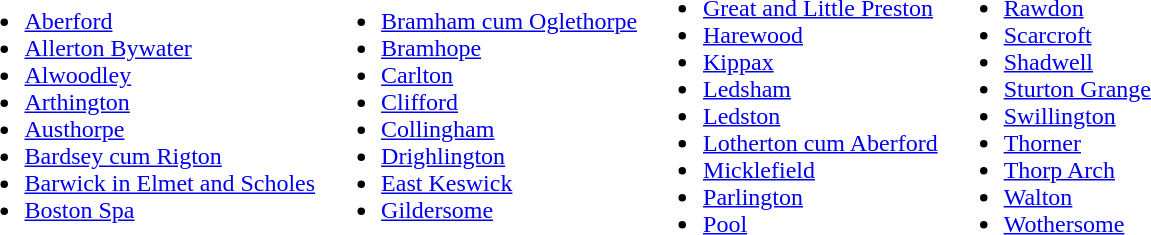<table>
<tr>
<td><br><ul><li><a href='#'>Aberford</a></li><li><a href='#'>Allerton Bywater</a></li><li><a href='#'>Alwoodley</a></li><li><a href='#'>Arthington</a></li><li><a href='#'>Austhorpe</a></li><li><a href='#'>Bardsey cum Rigton</a></li><li><a href='#'>Barwick in Elmet and Scholes</a></li><li><a href='#'>Boston Spa</a></li></ul></td>
<td><br><ul><li><a href='#'>Bramham cum Oglethorpe</a></li><li><a href='#'>Bramhope</a></li><li><a href='#'>Carlton</a></li><li><a href='#'>Clifford</a></li><li><a href='#'>Collingham</a></li><li><a href='#'>Drighlington</a></li><li><a href='#'>East Keswick</a></li><li><a href='#'>Gildersome</a></li></ul></td>
<td><br><ul><li><a href='#'>Great and Little Preston</a></li><li><a href='#'>Harewood</a></li><li><a href='#'>Kippax</a></li><li><a href='#'>Ledsham</a></li><li><a href='#'>Ledston</a></li><li><a href='#'>Lotherton cum Aberford</a></li><li><a href='#'>Micklefield</a></li><li><a href='#'>Parlington</a></li><li><a href='#'>Pool</a></li></ul></td>
<td><br><ul><li><a href='#'>Rawdon</a></li><li><a href='#'>Scarcroft</a></li><li><a href='#'>Shadwell</a></li><li><a href='#'>Sturton Grange</a></li><li><a href='#'>Swillington</a></li><li><a href='#'>Thorner</a></li><li><a href='#'>Thorp Arch</a></li><li><a href='#'>Walton</a></li><li><a href='#'>Wothersome</a></li></ul></td>
</tr>
</table>
